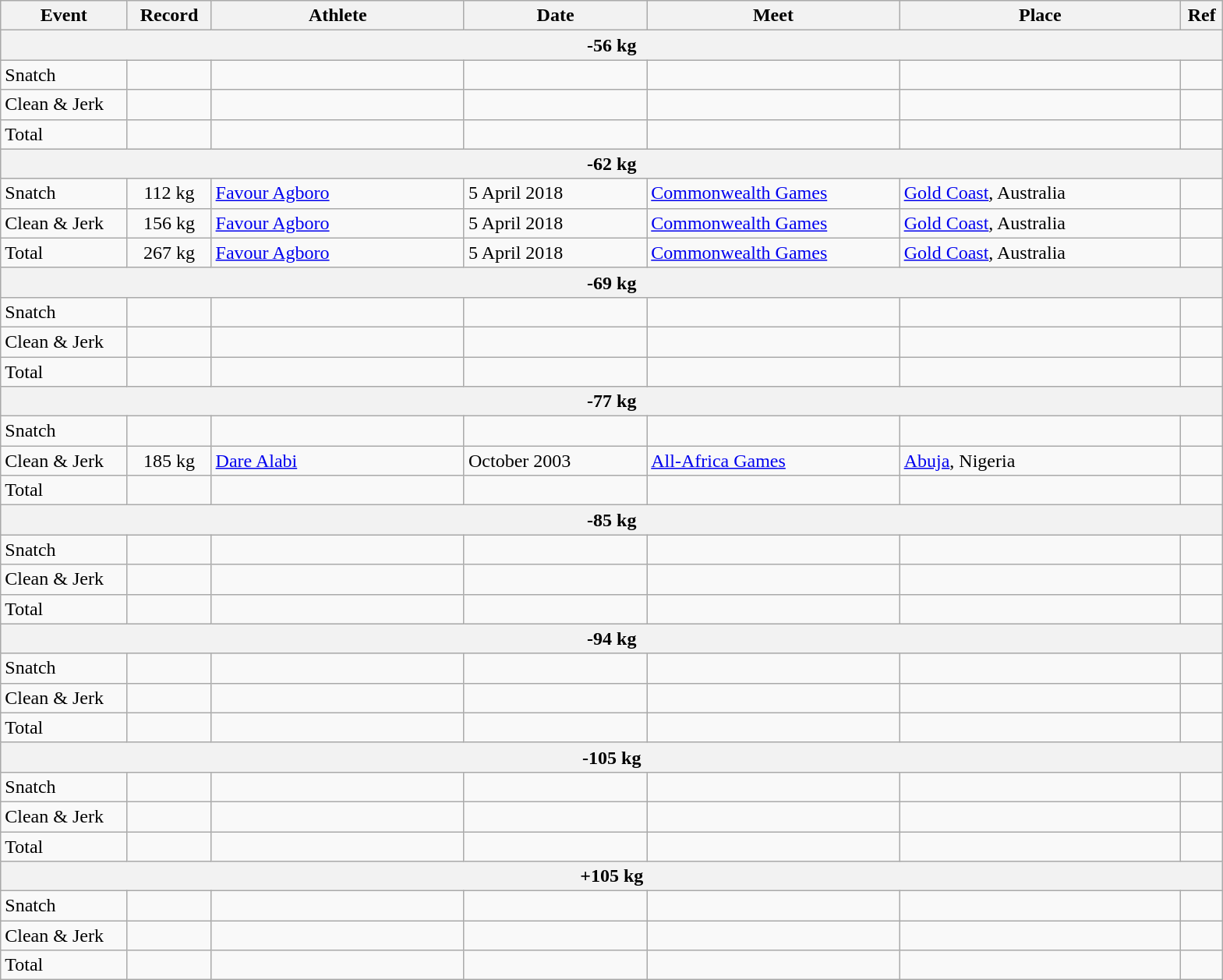<table class="wikitable">
<tr>
<th width=9%>Event</th>
<th width=6%>Record</th>
<th width=18%>Athlete</th>
<th width=13%>Date</th>
<th width=18%>Meet</th>
<th width=20%>Place</th>
<th width=3%>Ref</th>
</tr>
<tr bgcolor="#DDDDDD">
<th colspan="8">-56 kg</th>
</tr>
<tr>
<td>Snatch</td>
<td></td>
<td></td>
<td></td>
<td></td>
<td></td>
<td></td>
</tr>
<tr>
<td>Clean & Jerk</td>
<td></td>
<td></td>
<td></td>
<td></td>
<td></td>
<td></td>
</tr>
<tr>
<td>Total</td>
<td></td>
<td></td>
<td></td>
<td></td>
<td></td>
<td></td>
</tr>
<tr bgcolor="#DDDDDD">
<th colspan="8">-62 kg</th>
</tr>
<tr>
<td>Snatch</td>
<td align="center">112 kg</td>
<td><a href='#'>Favour Agboro</a></td>
<td>5 April 2018</td>
<td><a href='#'>Commonwealth Games</a></td>
<td><a href='#'>Gold Coast</a>, Australia</td>
<td></td>
</tr>
<tr>
<td>Clean & Jerk</td>
<td align="center">156 kg</td>
<td><a href='#'>Favour Agboro</a></td>
<td>5 April 2018</td>
<td><a href='#'>Commonwealth Games</a></td>
<td><a href='#'>Gold Coast</a>, Australia</td>
<td></td>
</tr>
<tr>
<td>Total</td>
<td align="center">267 kg</td>
<td><a href='#'>Favour Agboro</a></td>
<td>5 April 2018</td>
<td><a href='#'>Commonwealth Games</a></td>
<td><a href='#'>Gold Coast</a>, Australia</td>
<td></td>
</tr>
<tr bgcolor="#DDDDDD">
<th colspan="8">-69 kg</th>
</tr>
<tr>
<td>Snatch</td>
<td></td>
<td></td>
<td></td>
<td></td>
<td></td>
<td></td>
</tr>
<tr>
<td>Clean & Jerk</td>
<td align="center"></td>
<td></td>
<td></td>
<td></td>
<td></td>
<td></td>
</tr>
<tr>
<td>Total</td>
<td></td>
<td></td>
<td></td>
<td></td>
<td></td>
<td></td>
</tr>
<tr bgcolor="#DDDDDD">
<th colspan="8">-77 kg</th>
</tr>
<tr>
<td>Snatch</td>
<td></td>
<td></td>
<td></td>
<td></td>
<td></td>
<td></td>
</tr>
<tr>
<td>Clean & Jerk</td>
<td align="center">185 kg</td>
<td><a href='#'>Dare Alabi</a></td>
<td>October 2003</td>
<td><a href='#'>All-Africa Games</a></td>
<td><a href='#'>Abuja</a>, Nigeria</td>
<td></td>
</tr>
<tr>
<td>Total</td>
<td></td>
<td></td>
<td></td>
<td></td>
<td></td>
<td></td>
</tr>
<tr bgcolor="#DDDDDD">
<th colspan="8">-85 kg</th>
</tr>
<tr>
<td>Snatch</td>
<td align="center"></td>
<td></td>
<td></td>
<td></td>
<td></td>
<td></td>
</tr>
<tr>
<td>Clean & Jerk</td>
<td align="center"></td>
<td></td>
<td></td>
<td></td>
<td></td>
<td></td>
</tr>
<tr>
<td>Total</td>
<td align="center"></td>
<td></td>
<td></td>
<td></td>
<td></td>
<td></td>
</tr>
<tr bgcolor="#DDDDDD">
<th colspan="8">-94 kg</th>
</tr>
<tr>
<td>Snatch</td>
<td align="center"></td>
<td></td>
<td></td>
<td></td>
<td></td>
<td></td>
</tr>
<tr>
<td>Clean & Jerk</td>
<td align="center"></td>
<td></td>
<td></td>
<td></td>
<td></td>
<td></td>
</tr>
<tr>
<td>Total</td>
<td align="center"></td>
<td></td>
<td></td>
<td></td>
<td></td>
<td></td>
</tr>
<tr bgcolor="#DDDDDD">
<th colspan="8">-105 kg</th>
</tr>
<tr>
<td>Snatch</td>
<td></td>
<td></td>
<td></td>
<td></td>
<td></td>
<td></td>
</tr>
<tr>
<td>Clean & Jerk</td>
<td align="center"></td>
<td></td>
<td></td>
<td></td>
<td></td>
<td></td>
</tr>
<tr>
<td>Total</td>
<td></td>
<td></td>
<td></td>
<td></td>
<td></td>
<td></td>
</tr>
<tr bgcolor="#DDDDDD">
<th colspan="8">+105 kg</th>
</tr>
<tr>
<td>Snatch</td>
<td align="center"></td>
<td></td>
<td></td>
<td></td>
<td></td>
<td></td>
</tr>
<tr>
<td>Clean & Jerk</td>
<td></td>
<td></td>
<td></td>
<td></td>
<td></td>
<td></td>
</tr>
<tr>
<td>Total</td>
<td></td>
<td></td>
<td></td>
<td></td>
<td></td>
<td></td>
</tr>
</table>
